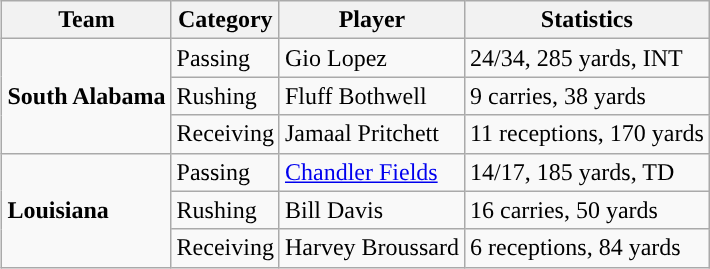<table class="wikitable" style="float: right;">
<tr>
<th>Team</th>
<th>Category</th>
<th>Player</th>
<th>Statistics</th>
</tr>
<tr>
<td rowspan=3><strong>South Alabama</strong></td>
<td>Passing</td>
<td>Gio Lopez</td>
<td>24/34, 285 yards, INT</td>
</tr>
<tr>
<td>Rushing</td>
<td>Fluff Bothwell</td>
<td>9 carries, 38 yards</td>
</tr>
<tr>
<td>Receiving</td>
<td>Jamaal Pritchett</td>
<td>11 receptions, 170 yards</td>
</tr>
<tr>
<td rowspan=3><strong>Louisiana</strong></td>
<td>Passing</td>
<td><a href='#'>Chandler Fields</a></td>
<td>14/17, 185 yards, TD</td>
</tr>
<tr>
<td>Rushing</td>
<td>Bill Davis</td>
<td>16 carries, 50 yards</td>
</tr>
<tr>
<td>Receiving</td>
<td>Harvey Broussard</td>
<td>6 receptions, 84 yards</td>
</tr>
</table>
